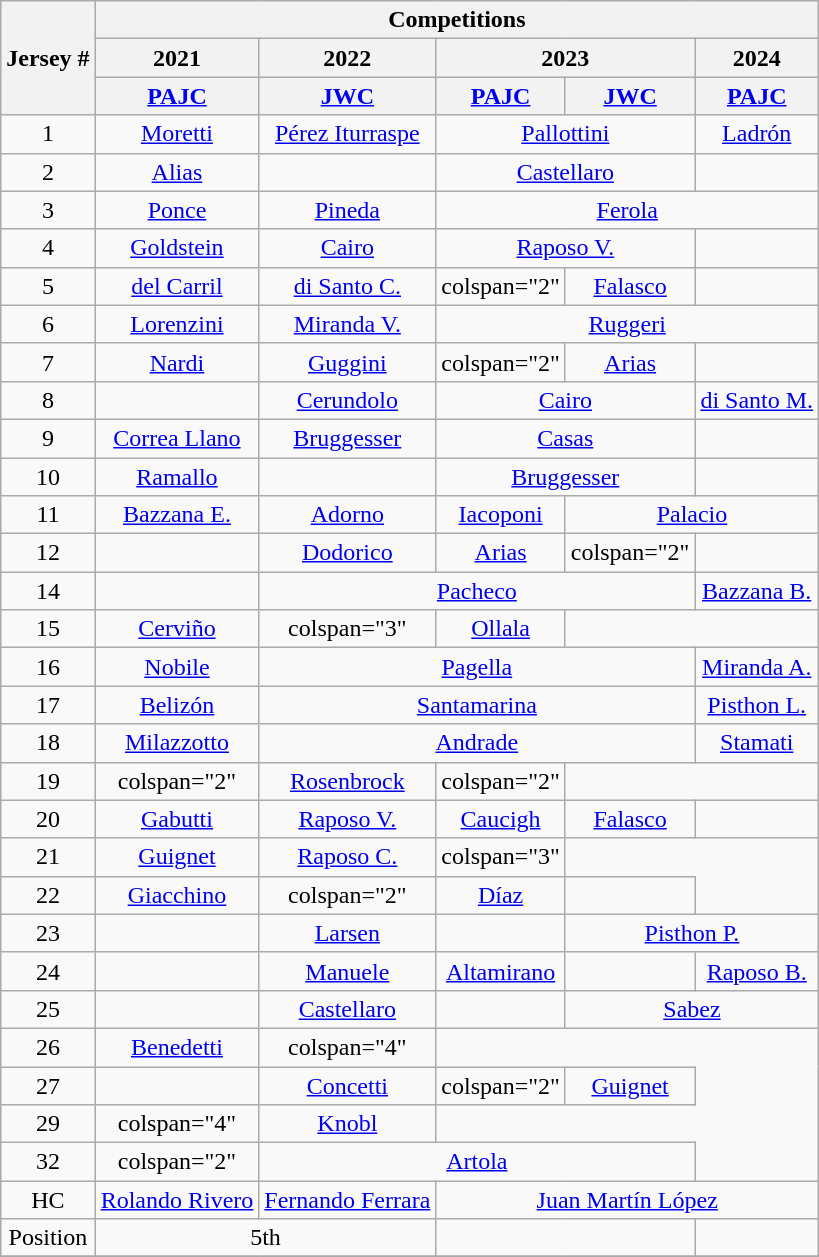<table class="wikitable" style="text-align:center">
<tr>
<th rowspan="3">Jersey #</th>
<th colspan="5">Competitions</th>
</tr>
<tr>
<th>2021</th>
<th>2022</th>
<th colspan="2">2023</th>
<th>2024</th>
</tr>
<tr>
<th><a href='#'>PAJC</a></th>
<th><a href='#'>JWC</a></th>
<th><a href='#'>PAJC</a></th>
<th><a href='#'>JWC</a></th>
<th><a href='#'>PAJC</a></th>
</tr>
<tr>
<td>1</td>
<td><a href='#'>Moretti</a></td>
<td><a href='#'>Pérez Iturraspe</a></td>
<td colspan="2"><a href='#'>Pallottini</a></td>
<td><a href='#'>Ladrón</a></td>
</tr>
<tr>
<td>2</td>
<td><a href='#'>Alias</a></td>
<td></td>
<td colspan="2"><a href='#'>Castellaro</a></td>
<td></td>
</tr>
<tr>
<td>3</td>
<td><a href='#'>Ponce</a></td>
<td><a href='#'>Pineda</a></td>
<td colspan="3"><a href='#'>Ferola</a></td>
</tr>
<tr>
<td>4</td>
<td><a href='#'>Goldstein</a></td>
<td><a href='#'>Cairo</a></td>
<td colspan="2"><a href='#'>Raposo V.</a></td>
<td></td>
</tr>
<tr>
<td>5</td>
<td><a href='#'>del Carril</a></td>
<td><a href='#'>di Santo C.</a></td>
<td>colspan="2"</td>
<td><a href='#'>Falasco</a></td>
</tr>
<tr>
<td>6</td>
<td><a href='#'>Lorenzini</a></td>
<td><a href='#'>Miranda V.</a></td>
<td colspan="3"><a href='#'>Ruggeri</a></td>
</tr>
<tr>
<td>7</td>
<td><a href='#'>Nardi</a></td>
<td><a href='#'>Guggini</a></td>
<td>colspan="2"</td>
<td><a href='#'>Arias</a></td>
</tr>
<tr>
<td>8</td>
<td></td>
<td><a href='#'>Cerundolo</a></td>
<td colspan="2"><a href='#'>Cairo</a></td>
<td><a href='#'>di Santo M.</a></td>
</tr>
<tr>
<td>9</td>
<td><a href='#'>Correa Llano</a></td>
<td><a href='#'>Bruggesser</a></td>
<td colspan="2"><a href='#'>Casas</a></td>
<td></td>
</tr>
<tr>
<td>10</td>
<td><a href='#'>Ramallo</a></td>
<td></td>
<td colspan="2"><a href='#'>Bruggesser</a></td>
<td></td>
</tr>
<tr>
<td>11</td>
<td><a href='#'>Bazzana E.</a></td>
<td><a href='#'>Adorno</a></td>
<td><a href='#'>Iacoponi</a></td>
<td colspan="2"><a href='#'>Palacio</a></td>
</tr>
<tr>
<td>12</td>
<td></td>
<td><a href='#'>Dodorico</a></td>
<td><a href='#'>Arias</a></td>
<td>colspan="2"</td>
</tr>
<tr>
<td>14</td>
<td></td>
<td colspan="3"><a href='#'>Pacheco</a></td>
<td><a href='#'>Bazzana B.</a></td>
</tr>
<tr>
<td>15</td>
<td><a href='#'>Cerviño</a></td>
<td>colspan="3"</td>
<td><a href='#'>Ollala</a></td>
</tr>
<tr>
<td>16</td>
<td><a href='#'>Nobile</a></td>
<td colspan="3"><a href='#'>Pagella</a></td>
<td><a href='#'>Miranda A.</a></td>
</tr>
<tr>
<td>17</td>
<td><a href='#'>Belizón</a></td>
<td colspan="3"><a href='#'>Santamarina</a></td>
<td><a href='#'>Pisthon L.</a></td>
</tr>
<tr>
<td>18</td>
<td><a href='#'>Milazzotto</a></td>
<td colspan="3"><a href='#'>Andrade</a></td>
<td><a href='#'>Stamati</a></td>
</tr>
<tr>
<td>19</td>
<td>colspan="2"</td>
<td><a href='#'>Rosenbrock</a></td>
<td>colspan="2"</td>
</tr>
<tr>
<td>20</td>
<td><a href='#'>Gabutti</a></td>
<td><a href='#'>Raposo V.</a></td>
<td><a href='#'>Caucigh</a></td>
<td><a href='#'>Falasco</a></td>
<td></td>
</tr>
<tr>
<td>21</td>
<td><a href='#'>Guignet</a></td>
<td><a href='#'>Raposo C.</a></td>
<td>colspan="3"</td>
</tr>
<tr>
<td>22</td>
<td><a href='#'>Giacchino</a></td>
<td>colspan="2"</td>
<td><a href='#'>Díaz</a></td>
<td></td>
</tr>
<tr>
<td>23</td>
<td></td>
<td><a href='#'>Larsen</a></td>
<td></td>
<td colspan="2"><a href='#'>Pisthon P.</a></td>
</tr>
<tr>
<td>24</td>
<td></td>
<td><a href='#'>Manuele</a></td>
<td><a href='#'>Altamirano</a></td>
<td></td>
<td><a href='#'>Raposo B.</a></td>
</tr>
<tr>
<td>25</td>
<td></td>
<td><a href='#'>Castellaro</a></td>
<td></td>
<td colspan="2"><a href='#'>Sabez</a></td>
</tr>
<tr>
<td>26</td>
<td><a href='#'>Benedetti</a></td>
<td>colspan="4"</td>
</tr>
<tr>
<td>27</td>
<td></td>
<td><a href='#'>Concetti</a></td>
<td>colspan="2"</td>
<td><a href='#'>Guignet</a></td>
</tr>
<tr>
<td>29</td>
<td>colspan="4"</td>
<td><a href='#'>Knobl</a></td>
</tr>
<tr>
<td>32</td>
<td>colspan="2"</td>
<td colspan="3"><a href='#'>Artola</a></td>
</tr>
<tr>
<td>HC</td>
<td><a href='#'>Rolando Rivero</a></td>
<td><a href='#'>Fernando Ferrara</a></td>
<td colspan="3"><a href='#'>Juan Martín López</a></td>
</tr>
<tr>
<td>Position</td>
<td colspan="2">5th</td>
<td colspan="2"></td>
<td></td>
</tr>
<tr>
</tr>
</table>
